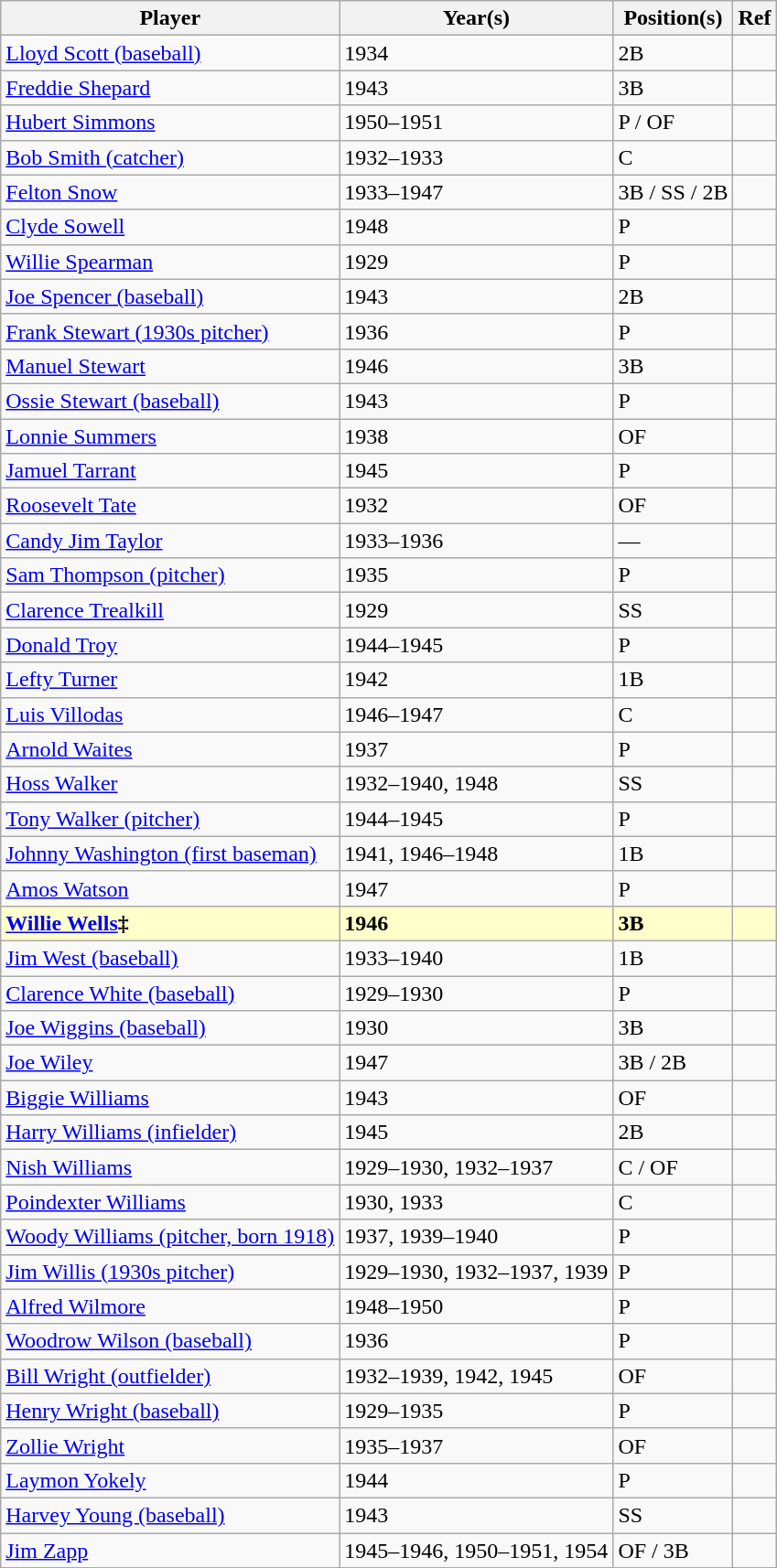<table class="wikitable">
<tr>
<th>Player</th>
<th>Year(s)</th>
<th>Position(s)</th>
<th>Ref</th>
</tr>
<tr>
<td><a href='#'>Lloyd Scott (baseball)</a></td>
<td>1934</td>
<td>2B</td>
<td></td>
</tr>
<tr>
<td><a href='#'>Freddie Shepard</a></td>
<td>1943</td>
<td>3B</td>
<td></td>
</tr>
<tr>
<td><a href='#'>Hubert Simmons</a></td>
<td>1950–1951</td>
<td>P / OF</td>
<td></td>
</tr>
<tr>
<td><a href='#'>Bob Smith (catcher)</a></td>
<td>1932–1933</td>
<td>C</td>
<td></td>
</tr>
<tr>
<td><a href='#'>Felton Snow</a></td>
<td>1933–1947</td>
<td>3B / SS / 2B</td>
<td></td>
</tr>
<tr>
<td><a href='#'>Clyde Sowell</a></td>
<td>1948</td>
<td>P</td>
<td></td>
</tr>
<tr>
<td><a href='#'>Willie Spearman</a></td>
<td>1929</td>
<td>P</td>
<td></td>
</tr>
<tr>
<td><a href='#'>Joe Spencer (baseball)</a></td>
<td>1943</td>
<td>2B</td>
<td></td>
</tr>
<tr>
<td><a href='#'>Frank Stewart (1930s pitcher)</a></td>
<td>1936</td>
<td>P</td>
<td></td>
</tr>
<tr>
<td><a href='#'>Manuel Stewart</a></td>
<td>1946</td>
<td>3B</td>
<td></td>
</tr>
<tr>
<td><a href='#'>Ossie Stewart (baseball)</a></td>
<td>1943</td>
<td>P</td>
<td></td>
</tr>
<tr>
<td><a href='#'>Lonnie Summers</a></td>
<td>1938</td>
<td>OF</td>
<td></td>
</tr>
<tr>
<td><a href='#'>Jamuel Tarrant</a></td>
<td>1945</td>
<td>P</td>
<td></td>
</tr>
<tr>
<td><a href='#'>Roosevelt Tate</a></td>
<td>1932</td>
<td>OF</td>
<td></td>
</tr>
<tr>
<td><a href='#'>Candy Jim Taylor</a></td>
<td>1933–1936</td>
<td>—</td>
<td></td>
</tr>
<tr>
<td><a href='#'>Sam Thompson (pitcher)</a></td>
<td>1935</td>
<td>P</td>
<td></td>
</tr>
<tr>
<td><a href='#'>Clarence Trealkill</a></td>
<td>1929</td>
<td>SS</td>
<td></td>
</tr>
<tr>
<td><a href='#'>Donald Troy</a></td>
<td>1944–1945</td>
<td>P</td>
<td></td>
</tr>
<tr>
<td><a href='#'>Lefty Turner</a></td>
<td>1942</td>
<td>1B</td>
<td></td>
</tr>
<tr>
<td><a href='#'>Luis Villodas</a></td>
<td>1946–1947</td>
<td>C</td>
<td></td>
</tr>
<tr>
<td><a href='#'>Arnold Waites</a></td>
<td>1937</td>
<td>P</td>
<td></td>
</tr>
<tr>
<td><a href='#'>Hoss Walker</a></td>
<td>1932–1940, 1948</td>
<td>SS</td>
<td></td>
</tr>
<tr>
<td><a href='#'>Tony Walker (pitcher)</a></td>
<td>1944–1945</td>
<td>P</td>
<td></td>
</tr>
<tr>
<td><a href='#'>Johnny Washington (first baseman)</a></td>
<td>1941, 1946–1948</td>
<td>1B</td>
<td></td>
</tr>
<tr>
<td><a href='#'>Amos Watson</a></td>
<td>1947</td>
<td>P</td>
<td></td>
</tr>
<tr style="background:#FFFFCC;">
<td><strong><a href='#'>Willie Wells</a>‡</strong></td>
<td><strong>1946</strong></td>
<td><strong>3B</strong></td>
<td><strong></strong></td>
</tr>
<tr>
<td><a href='#'>Jim West (baseball)</a></td>
<td>1933–1940</td>
<td>1B</td>
<td></td>
</tr>
<tr>
<td><a href='#'>Clarence White (baseball)</a></td>
<td>1929–1930</td>
<td>P</td>
<td></td>
</tr>
<tr>
<td><a href='#'>Joe Wiggins (baseball)</a></td>
<td>1930</td>
<td>3B</td>
<td></td>
</tr>
<tr>
<td><a href='#'>Joe Wiley</a></td>
<td>1947</td>
<td>3B / 2B</td>
<td></td>
</tr>
<tr>
<td><a href='#'>Biggie Williams</a></td>
<td>1943</td>
<td>OF</td>
<td></td>
</tr>
<tr>
<td><a href='#'>Harry Williams (infielder)</a></td>
<td>1945</td>
<td>2B</td>
<td></td>
</tr>
<tr>
<td><a href='#'>Nish Williams</a></td>
<td>1929–1930, 1932–1937</td>
<td>C / OF</td>
<td></td>
</tr>
<tr>
<td><a href='#'>Poindexter Williams</a></td>
<td>1930, 1933</td>
<td>C</td>
<td></td>
</tr>
<tr>
<td><a href='#'>Woody Williams (pitcher, born 1918)</a></td>
<td>1937, 1939–1940</td>
<td>P</td>
<td></td>
</tr>
<tr>
<td><a href='#'>Jim Willis (1930s pitcher)</a></td>
<td>1929–1930, 1932–1937, 1939</td>
<td>P</td>
<td></td>
</tr>
<tr>
<td><a href='#'>Alfred Wilmore</a></td>
<td>1948–1950</td>
<td>P</td>
<td></td>
</tr>
<tr>
<td><a href='#'>Woodrow Wilson (baseball)</a></td>
<td>1936</td>
<td>P</td>
<td></td>
</tr>
<tr>
<td><a href='#'>Bill Wright (outfielder)</a></td>
<td>1932–1939, 1942, 1945</td>
<td>OF</td>
<td></td>
</tr>
<tr>
<td><a href='#'>Henry Wright (baseball)</a></td>
<td>1929–1935</td>
<td>P</td>
<td></td>
</tr>
<tr>
<td><a href='#'>Zollie Wright</a></td>
<td>1935–1937</td>
<td>OF</td>
<td></td>
</tr>
<tr>
<td><a href='#'>Laymon Yokely</a></td>
<td>1944</td>
<td>P</td>
<td></td>
</tr>
<tr>
<td><a href='#'>Harvey Young (baseball)</a></td>
<td>1943</td>
<td>SS</td>
<td></td>
</tr>
<tr>
<td><a href='#'>Jim Zapp</a></td>
<td>1945–1946, 1950–1951, 1954</td>
<td>OF / 3B</td>
<td></td>
</tr>
</table>
